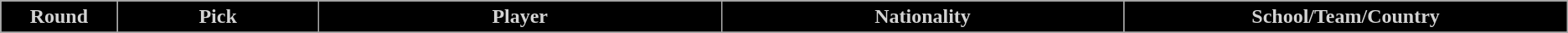<table class="wikitable">
<tr>
<th style="background:#000000; color:#D3D3D3;" width="2%">Round</th>
<th style="background:#000000; color:#D3D3D3;" width="5%">Pick</th>
<th style="background:#000000; color:#D3D3D3;" width="10%">Player</th>
<th style="background:#000000; color:#D3D3D3;" width="10%">Nationality</th>
<th style="background:#000000; color:#D3D3D3;" width="10%">School/Team/Country</th>
</tr>
<tr>
</tr>
</table>
